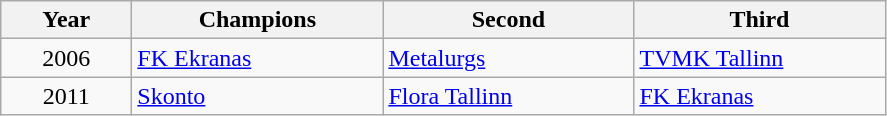<table class="wikitable">
<tr>
<th width="80px">Year</th>
<th width="160px">Champions</th>
<th width="160px">Second</th>
<th width="160px">Third</th>
</tr>
<tr>
<td align="center">2006</td>
<td> <a href='#'>FK Ekranas</a></td>
<td> <a href='#'>Metalurgs</a></td>
<td> <a href='#'>TVMK Tallinn</a></tr></td>
<td align="center">2011</td>
<td> <a href='#'>Skonto</a></td>
<td> <a href='#'>Flora Tallinn</a></td>
<td> <a href='#'>FK Ekranas</a></tr></td>
</tr>
</table>
